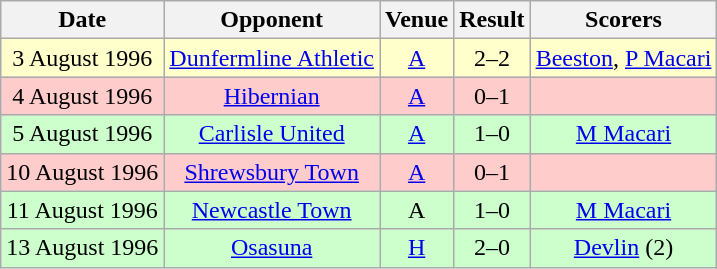<table class="wikitable" style="font-size:100%; text-align:center">
<tr>
<th>Date</th>
<th>Opponent</th>
<th>Venue</th>
<th>Result</th>
<th>Scorers</th>
</tr>
<tr style="background: #FFFFCC;">
<td>3 August 1996</td>
<td><a href='#'>Dunfermline Athletic</a></td>
<td><a href='#'>A</a></td>
<td>2–2</td>
<td><a href='#'>Beeston</a>, <a href='#'>P Macari</a></td>
</tr>
<tr style="background: #FFCCCC;">
<td>4 August 1996</td>
<td><a href='#'>Hibernian</a></td>
<td><a href='#'>A</a></td>
<td>0–1</td>
<td></td>
</tr>
<tr style="background: #CCFFCC;">
<td>5 August 1996</td>
<td><a href='#'>Carlisle United</a></td>
<td><a href='#'>A</a></td>
<td>1–0</td>
<td><a href='#'>M Macari</a></td>
</tr>
<tr style="background: #FFCCCC;">
<td>10 August 1996</td>
<td><a href='#'>Shrewsbury Town</a></td>
<td><a href='#'>A</a></td>
<td>0–1</td>
<td></td>
</tr>
<tr style="background: #CCFFCC;">
<td>11 August 1996</td>
<td><a href='#'>Newcastle Town</a></td>
<td>A</td>
<td>1–0</td>
<td><a href='#'>M Macari</a></td>
</tr>
<tr style="background: #CCFFCC;">
<td>13 August 1996</td>
<td><a href='#'>Osasuna</a></td>
<td><a href='#'>H</a></td>
<td>2–0</td>
<td><a href='#'>Devlin</a> (2)</td>
</tr>
</table>
